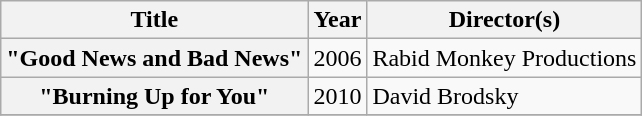<table class="wikitable plainrowheaders">
<tr>
<th>Title</th>
<th>Year</th>
<th>Director(s)</th>
</tr>
<tr>
<th scope="row">"Good News and Bad News"</th>
<td style="text-align:center">2006</td>
<td style="text-align:left">Rabid Monkey Productions</td>
</tr>
<tr>
<th scope="row">"Burning Up for You"</th>
<td style="text-align:center">2010</td>
<td style="text-align:left">David Brodsky</td>
</tr>
<tr>
</tr>
</table>
